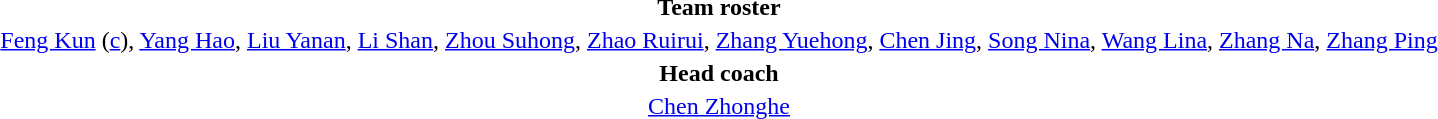<table style="text-align:center; margin-top:2em; margin-left:auto; margin-right:auto">
<tr>
<td><strong>Team roster</strong></td>
</tr>
<tr>
<td><a href='#'>Feng Kun</a> (<a href='#'>c</a>), <a href='#'>Yang Hao</a>, <a href='#'>Liu Yanan</a>, <a href='#'>Li Shan</a>, <a href='#'>Zhou Suhong</a>, <a href='#'>Zhao Ruirui</a>, <a href='#'>Zhang Yuehong</a>, <a href='#'>Chen Jing</a>, <a href='#'>Song Nina</a>, <a href='#'>Wang Lina</a>, <a href='#'>Zhang Na</a>, <a href='#'>Zhang Ping</a></td>
</tr>
<tr>
<td><strong>Head coach</strong></td>
</tr>
<tr>
<td><a href='#'>Chen Zhonghe</a></td>
</tr>
<tr>
</tr>
</table>
